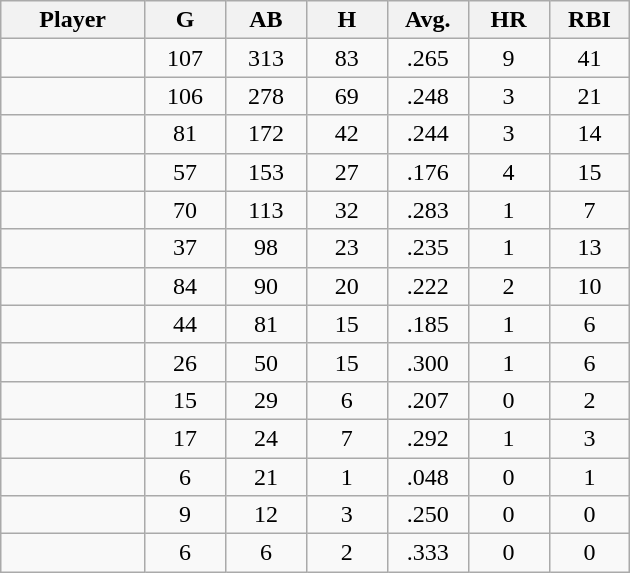<table class="wikitable sortable">
<tr>
<th bgcolor="#DDDDFF" width="16%">Player</th>
<th bgcolor="#DDDDFF" width="9%">G</th>
<th bgcolor="#DDDDFF" width="9%">AB</th>
<th bgcolor="#DDDDFF" width="9%">H</th>
<th bgcolor="#DDDDFF" width="9%">Avg.</th>
<th bgcolor="#DDDDFF" width="9%">HR</th>
<th bgcolor="#DDDDFF" width="9%">RBI</th>
</tr>
<tr align="center">
<td></td>
<td>107</td>
<td>313</td>
<td>83</td>
<td>.265</td>
<td>9</td>
<td>41</td>
</tr>
<tr align="center">
<td></td>
<td>106</td>
<td>278</td>
<td>69</td>
<td>.248</td>
<td>3</td>
<td>21</td>
</tr>
<tr align="center">
<td></td>
<td>81</td>
<td>172</td>
<td>42</td>
<td>.244</td>
<td>3</td>
<td>14</td>
</tr>
<tr align="center">
<td></td>
<td>57</td>
<td>153</td>
<td>27</td>
<td>.176</td>
<td>4</td>
<td>15</td>
</tr>
<tr align="center">
<td></td>
<td>70</td>
<td>113</td>
<td>32</td>
<td>.283</td>
<td>1</td>
<td>7</td>
</tr>
<tr align="center">
<td></td>
<td>37</td>
<td>98</td>
<td>23</td>
<td>.235</td>
<td>1</td>
<td>13</td>
</tr>
<tr align="center">
<td></td>
<td>84</td>
<td>90</td>
<td>20</td>
<td>.222</td>
<td>2</td>
<td>10</td>
</tr>
<tr align="center">
<td></td>
<td>44</td>
<td>81</td>
<td>15</td>
<td>.185</td>
<td>1</td>
<td>6</td>
</tr>
<tr align="center">
<td></td>
<td>26</td>
<td>50</td>
<td>15</td>
<td>.300</td>
<td>1</td>
<td>6</td>
</tr>
<tr align="center">
<td></td>
<td>15</td>
<td>29</td>
<td>6</td>
<td>.207</td>
<td>0</td>
<td>2</td>
</tr>
<tr align="center">
<td></td>
<td>17</td>
<td>24</td>
<td>7</td>
<td>.292</td>
<td>1</td>
<td>3</td>
</tr>
<tr align="center">
<td></td>
<td>6</td>
<td>21</td>
<td>1</td>
<td>.048</td>
<td>0</td>
<td>1</td>
</tr>
<tr align="center">
<td></td>
<td>9</td>
<td>12</td>
<td>3</td>
<td>.250</td>
<td>0</td>
<td>0</td>
</tr>
<tr align="center">
<td></td>
<td>6</td>
<td>6</td>
<td>2</td>
<td>.333</td>
<td>0</td>
<td>0</td>
</tr>
</table>
